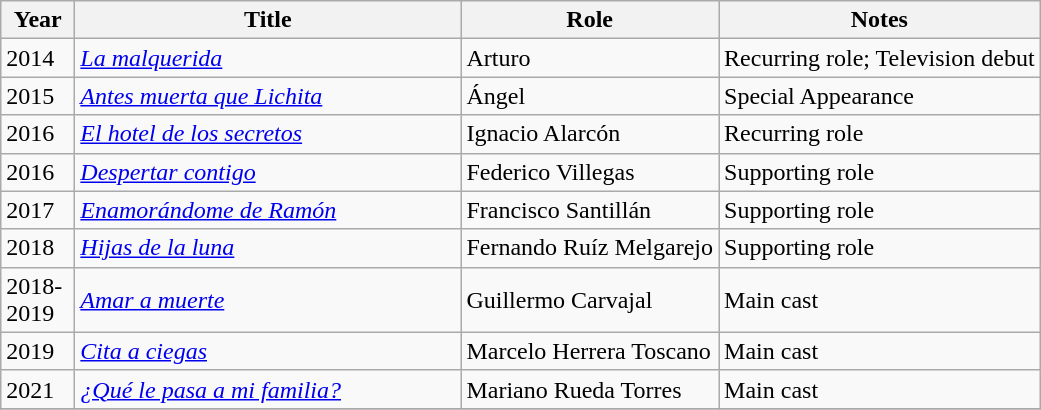<table class="wikitable sortable">
<tr>
<th width="42">Year</th>
<th width="250">Title</th>
<th>Role</th>
<th class="unsortable">Notes</th>
</tr>
<tr>
<td>2014</td>
<td><em><a href='#'>La malquerida</a></em></td>
<td>Arturo</td>
<td>Recurring role; Television debut</td>
</tr>
<tr>
<td>2015</td>
<td><em><a href='#'>Antes muerta que Lichita</a></em></td>
<td>Ángel</td>
<td>Special Appearance</td>
</tr>
<tr>
<td>2016</td>
<td><em><a href='#'>El hotel de los secretos</a></em></td>
<td>Ignacio Alarcón</td>
<td>Recurring role</td>
</tr>
<tr>
<td>2016</td>
<td><em><a href='#'>Despertar contigo</a></em></td>
<td>Federico Villegas</td>
<td>Supporting role</td>
</tr>
<tr>
<td>2017</td>
<td><em><a href='#'>Enamorándome de Ramón</a></em></td>
<td>Francisco Santillán</td>
<td>Supporting role</td>
</tr>
<tr>
<td>2018</td>
<td><em><a href='#'>Hijas de la luna</a></em></td>
<td>Fernando Ruíz Melgarejo</td>
<td>Supporting role</td>
</tr>
<tr>
<td>2018-2019</td>
<td><em><a href='#'>Amar a muerte</a></em></td>
<td>Guillermo Carvajal</td>
<td>Main cast</td>
</tr>
<tr>
<td>2019</td>
<td><em><a href='#'>Cita a ciegas</a></em></td>
<td>Marcelo Herrera Toscano</td>
<td>Main cast</td>
</tr>
<tr>
<td>2021</td>
<td><em><a href='#'>¿Qué le pasa a mi familia?</a></em></td>
<td>Mariano Rueda Torres</td>
<td>Main cast</td>
</tr>
<tr>
</tr>
</table>
